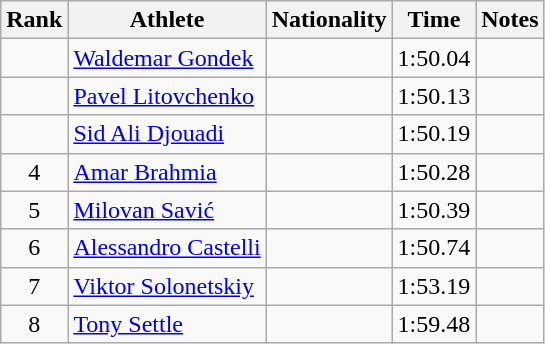<table class="wikitable sortable" style="text-align:center">
<tr>
<th>Rank</th>
<th>Athlete</th>
<th>Nationality</th>
<th>Time</th>
<th>Notes</th>
</tr>
<tr>
<td></td>
<td align=left><a href='#'>Waldemar Gondek</a></td>
<td align=left></td>
<td>1:50.04</td>
<td></td>
</tr>
<tr>
<td></td>
<td align=left><a href='#'>Pavel Litovchenko</a></td>
<td align=left></td>
<td>1:50.13</td>
<td></td>
</tr>
<tr>
<td></td>
<td align=left><a href='#'>Sid Ali Djouadi</a></td>
<td align=left></td>
<td>1:50.19</td>
<td></td>
</tr>
<tr>
<td>4</td>
<td align=left><a href='#'>Amar Brahmia</a></td>
<td align=left></td>
<td>1:50.28</td>
<td></td>
</tr>
<tr>
<td>5</td>
<td align=left><a href='#'>Milovan Savić</a></td>
<td align=left></td>
<td>1:50.39</td>
<td></td>
</tr>
<tr>
<td>6</td>
<td align=left><a href='#'>Alessandro Castelli</a></td>
<td align=left></td>
<td>1:50.74</td>
<td></td>
</tr>
<tr>
<td>7</td>
<td align=left><a href='#'>Viktor Solonetskiy</a></td>
<td align=left></td>
<td>1:53.19</td>
<td></td>
</tr>
<tr>
<td>8</td>
<td align=left><a href='#'>Tony Settle</a></td>
<td align=left></td>
<td>1:59.48</td>
<td></td>
</tr>
</table>
